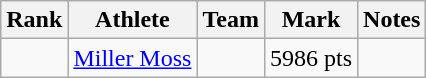<table class="wikitable sortable">
<tr>
<th>Rank</th>
<th>Athlete</th>
<th>Team</th>
<th>Mark</th>
<th>Notes</th>
</tr>
<tr>
<td align=center></td>
<td><a href='#'>Miller Moss</a></td>
<td></td>
<td>5986 pts</td>
<td></td>
</tr>
</table>
